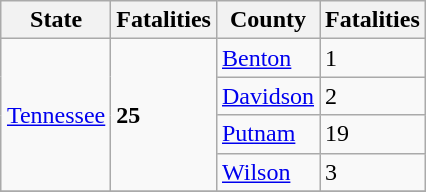<table class="wikitable" style="margin:0 0 0.5em 1em;float:right;">
<tr>
<th scope="col">State</th>
<th scope="col">Fatalities</th>
<th scope="col">County</th>
<th scope="col">Fatalities</th>
</tr>
<tr>
<td rowspan="4"><a href='#'>Tennessee</a></td>
<td rowspan="4"><strong>25</strong></td>
<td><a href='#'>Benton</a></td>
<td>1</td>
</tr>
<tr>
<td><a href='#'>Davidson</a></td>
<td>2</td>
</tr>
<tr>
<td><a href='#'>Putnam</a></td>
<td>19</td>
</tr>
<tr>
<td><a href='#'>Wilson</a></td>
<td>3</td>
</tr>
<tr>
</tr>
</table>
